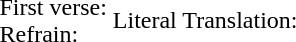<table>
<tr>
<td>First verse:<br>Refrain:</td>
<td>Literal Translation:<br></td>
</tr>
</table>
